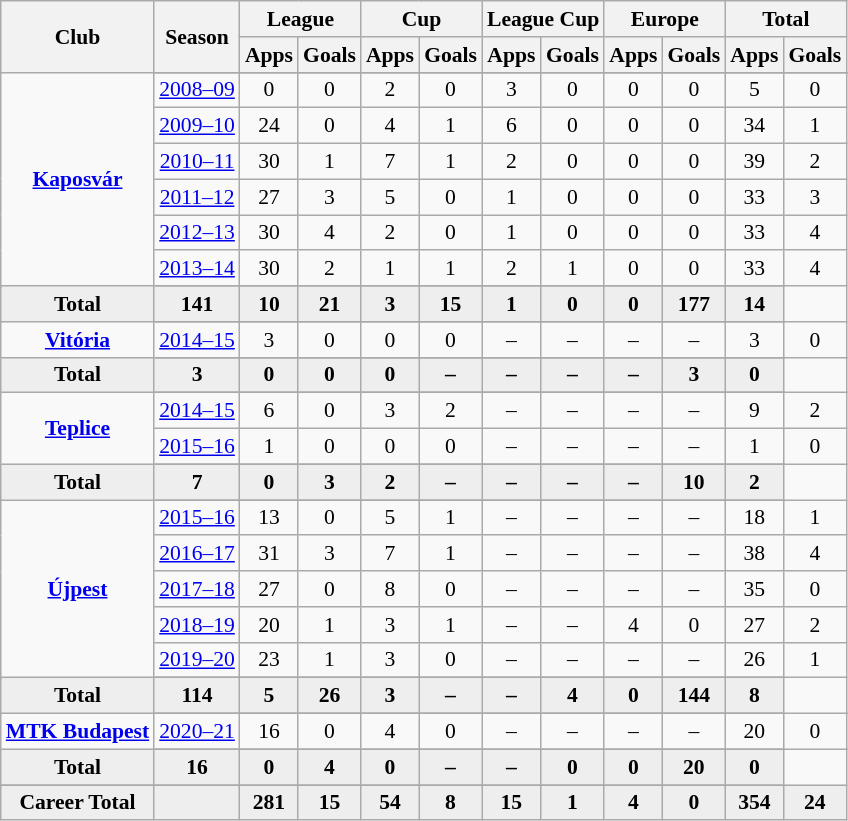<table class="wikitable" style="font-size:90%; text-align: center;">
<tr>
<th rowspan="2">Club</th>
<th rowspan="2">Season</th>
<th colspan="2">League</th>
<th colspan="2">Cup</th>
<th colspan="2">League Cup</th>
<th colspan="2">Europe</th>
<th colspan="2">Total</th>
</tr>
<tr>
<th>Apps</th>
<th>Goals</th>
<th>Apps</th>
<th>Goals</th>
<th>Apps</th>
<th>Goals</th>
<th>Apps</th>
<th>Goals</th>
<th>Apps</th>
<th>Goals</th>
</tr>
<tr ||-||-||-|->
<td rowspan="8" valign="center"><strong><a href='#'>Kaposvár</a></strong></td>
</tr>
<tr>
<td><a href='#'>2008–09</a></td>
<td>0</td>
<td>0</td>
<td>2</td>
<td>0</td>
<td>3</td>
<td>0</td>
<td>0</td>
<td>0</td>
<td>5</td>
<td>0</td>
</tr>
<tr>
<td><a href='#'>2009–10</a></td>
<td>24</td>
<td>0</td>
<td>4</td>
<td>1</td>
<td>6</td>
<td>0</td>
<td>0</td>
<td>0</td>
<td>34</td>
<td>1</td>
</tr>
<tr>
<td><a href='#'>2010–11</a></td>
<td>30</td>
<td>1</td>
<td>7</td>
<td>1</td>
<td>2</td>
<td>0</td>
<td>0</td>
<td>0</td>
<td>39</td>
<td>2</td>
</tr>
<tr>
<td><a href='#'>2011–12</a></td>
<td>27</td>
<td>3</td>
<td>5</td>
<td>0</td>
<td>1</td>
<td>0</td>
<td>0</td>
<td>0</td>
<td>33</td>
<td>3</td>
</tr>
<tr>
<td><a href='#'>2012–13</a></td>
<td>30</td>
<td>4</td>
<td>2</td>
<td>0</td>
<td>1</td>
<td>0</td>
<td>0</td>
<td>0</td>
<td>33</td>
<td>4</td>
</tr>
<tr>
<td><a href='#'>2013–14</a></td>
<td>30</td>
<td>2</td>
<td>1</td>
<td>1</td>
<td>2</td>
<td>1</td>
<td>0</td>
<td>0</td>
<td>33</td>
<td>4</td>
</tr>
<tr>
</tr>
<tr style="font-weight:bold; background-color:#eeeeee;">
<td>Total</td>
<td>141</td>
<td>10</td>
<td>21</td>
<td>3</td>
<td>15</td>
<td>1</td>
<td>0</td>
<td>0</td>
<td>177</td>
<td>14</td>
</tr>
<tr>
<td rowspan="3" valign="center"><strong><a href='#'>Vitória</a></strong></td>
</tr>
<tr>
<td><a href='#'>2014–15</a></td>
<td>3</td>
<td>0</td>
<td>0</td>
<td>0</td>
<td>–</td>
<td>–</td>
<td>–</td>
<td>–</td>
<td>3</td>
<td>0</td>
</tr>
<tr>
</tr>
<tr style="font-weight:bold; background-color:#eeeeee;">
<td>Total</td>
<td>3</td>
<td>0</td>
<td>0</td>
<td>0</td>
<td>–</td>
<td>–</td>
<td>–</td>
<td>–</td>
<td>3</td>
<td>0</td>
</tr>
<tr>
<td rowspan="4" valign="center"><strong><a href='#'>Teplice</a></strong></td>
</tr>
<tr>
<td><a href='#'>2014–15</a></td>
<td>6</td>
<td>0</td>
<td>3</td>
<td>2</td>
<td>–</td>
<td>–</td>
<td>–</td>
<td>–</td>
<td>9</td>
<td>2</td>
</tr>
<tr>
<td><a href='#'>2015–16</a></td>
<td>1</td>
<td>0</td>
<td>0</td>
<td>0</td>
<td>–</td>
<td>–</td>
<td>–</td>
<td>–</td>
<td>1</td>
<td>0</td>
</tr>
<tr>
</tr>
<tr style="font-weight:bold; background-color:#eeeeee;">
<td>Total</td>
<td>7</td>
<td>0</td>
<td>3</td>
<td>2</td>
<td>–</td>
<td>–</td>
<td>–</td>
<td>–</td>
<td>10</td>
<td>2</td>
</tr>
<tr>
<td rowspan="7" valign="center"><strong><a href='#'>Újpest</a></strong></td>
</tr>
<tr>
<td><a href='#'>2015–16</a></td>
<td>13</td>
<td>0</td>
<td>5</td>
<td>1</td>
<td>–</td>
<td>–</td>
<td>–</td>
<td>–</td>
<td>18</td>
<td>1</td>
</tr>
<tr>
<td><a href='#'>2016–17</a></td>
<td>31</td>
<td>3</td>
<td>7</td>
<td>1</td>
<td>–</td>
<td>–</td>
<td>–</td>
<td>–</td>
<td>38</td>
<td>4</td>
</tr>
<tr>
<td><a href='#'>2017–18</a></td>
<td>27</td>
<td>0</td>
<td>8</td>
<td>0</td>
<td>–</td>
<td>–</td>
<td>–</td>
<td>–</td>
<td>35</td>
<td>0</td>
</tr>
<tr>
<td><a href='#'>2018–19</a></td>
<td>20</td>
<td>1</td>
<td>3</td>
<td>1</td>
<td>–</td>
<td>–</td>
<td>4</td>
<td>0</td>
<td>27</td>
<td>2</td>
</tr>
<tr>
<td><a href='#'>2019–20</a></td>
<td>23</td>
<td>1</td>
<td>3</td>
<td>0</td>
<td>–</td>
<td>–</td>
<td>–</td>
<td>–</td>
<td>26</td>
<td>1</td>
</tr>
<tr>
</tr>
<tr style="font-weight:bold; background-color:#eeeeee;">
<td>Total</td>
<td>114</td>
<td>5</td>
<td>26</td>
<td>3</td>
<td>–</td>
<td>–</td>
<td>4</td>
<td>0</td>
<td>144</td>
<td>8</td>
</tr>
<tr>
<td rowspan="3" valign="center"><strong><a href='#'>MTK Budapest</a></strong></td>
</tr>
<tr>
<td><a href='#'>2020–21</a></td>
<td>16</td>
<td>0</td>
<td>4</td>
<td>0</td>
<td>–</td>
<td>–</td>
<td>–</td>
<td>–</td>
<td>20</td>
<td>0</td>
</tr>
<tr>
</tr>
<tr style="font-weight:bold; background-color:#eeeeee;">
<td>Total</td>
<td>16</td>
<td>0</td>
<td>4</td>
<td>0</td>
<td>–</td>
<td>–</td>
<td>0</td>
<td>0</td>
<td>20</td>
<td>0</td>
</tr>
<tr>
</tr>
<tr style="font-weight:bold; background-color:#eeeeee;">
<td rowspan="2" valign="top"><strong>Career Total</strong></td>
<td></td>
<td><strong>281</strong></td>
<td><strong>15</strong></td>
<td><strong>54</strong></td>
<td><strong>8</strong></td>
<td><strong>15</strong></td>
<td><strong>1</strong></td>
<td><strong>4</strong></td>
<td><strong>0</strong></td>
<td><strong>354</strong></td>
<td><strong>24</strong></td>
</tr>
</table>
